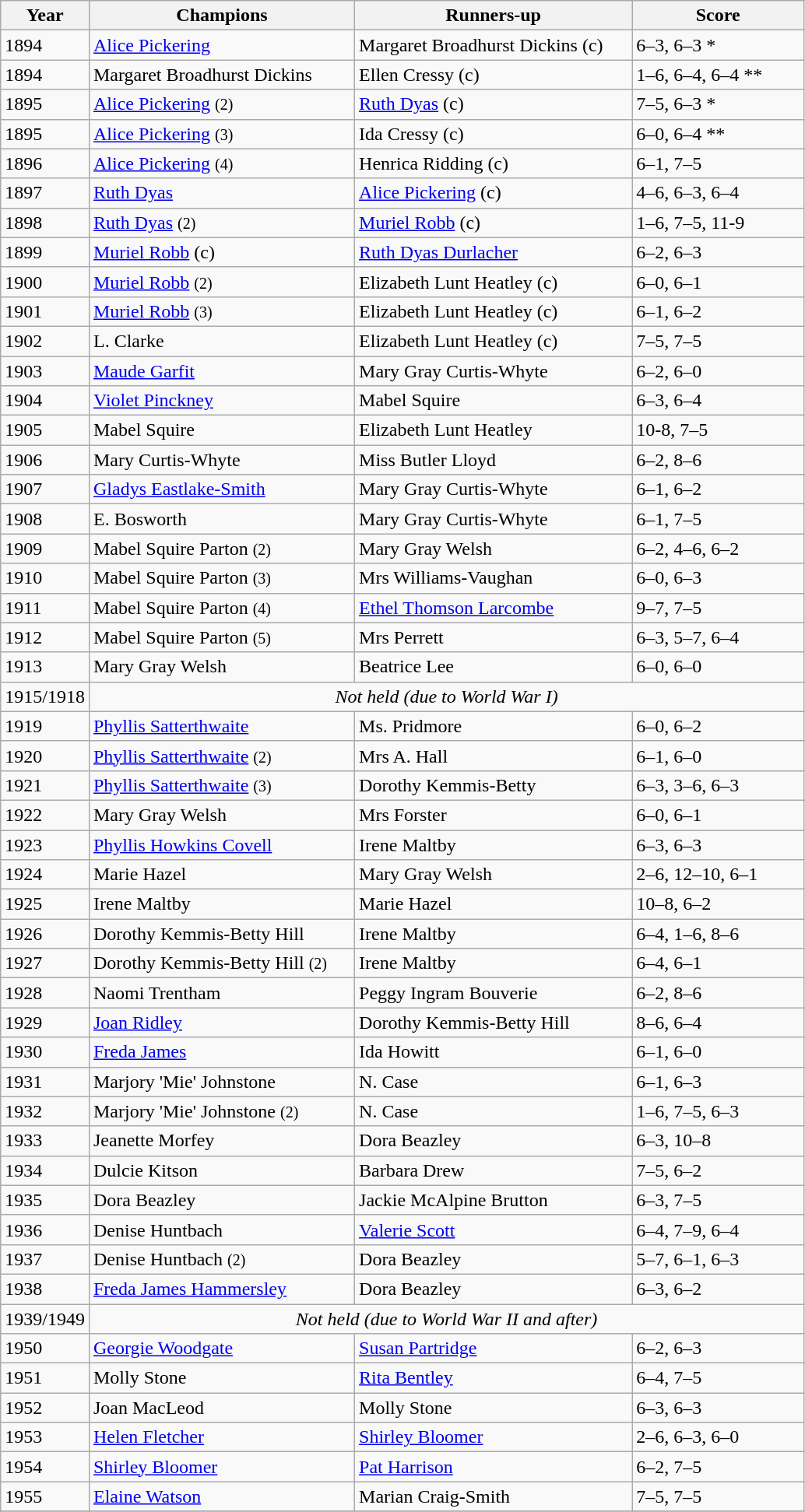<table class="wikitable">
<tr>
<th style="width:60px;">Year</th>
<th style="width:220px;">Champions</th>
<th style="width:230px;">Runners-up</th>
<th style="width:140px;">Score</th>
</tr>
<tr>
<td>1894</td>
<td> <a href='#'>Alice Pickering</a></td>
<td>  Margaret Broadhurst Dickins (c)</td>
<td>6–3, 6–3 *</td>
</tr>
<tr>
<td>1894</td>
<td>  Margaret Broadhurst Dickins</td>
<td> Ellen Cressy (c)</td>
<td>1–6, 6–4, 6–4 **</td>
</tr>
<tr>
<td>1895</td>
<td> <a href='#'>Alice Pickering</a> <small>(2)</small></td>
<td> <a href='#'>Ruth Dyas</a> (c)</td>
<td>7–5, 6–3 *</td>
</tr>
<tr ,>
<td>1895</td>
<td> <a href='#'>Alice Pickering</a> <small>(3)</small></td>
<td> Ida Cressy  (c)</td>
<td>6–0, 6–4 **</td>
</tr>
<tr>
<td>1896</td>
<td> <a href='#'>Alice Pickering</a> <small>(4)</small></td>
<td> Henrica Ridding (c)</td>
<td>6–1, 7–5</td>
</tr>
<tr>
<td>1897</td>
<td> <a href='#'>Ruth Dyas</a></td>
<td> <a href='#'>Alice Pickering</a> (c)</td>
<td>4–6, 6–3, 6–4</td>
</tr>
<tr>
<td>1898</td>
<td> <a href='#'>Ruth Dyas</a> <small>(2)</small></td>
<td> <a href='#'>Muriel Robb</a> (c)</td>
<td>1–6, 7–5, 11-9</td>
</tr>
<tr>
<td>1899</td>
<td> <a href='#'>Muriel Robb</a> (c)</td>
<td> <a href='#'>Ruth Dyas Durlacher</a></td>
<td>6–2, 6–3</td>
</tr>
<tr>
<td>1900</td>
<td> <a href='#'>Muriel Robb</a> <small>(2)</small></td>
<td> Elizabeth Lunt Heatley (c)</td>
<td>6–0, 6–1</td>
</tr>
<tr>
<td>1901</td>
<td> <a href='#'>Muriel Robb</a> <small>(3)</small></td>
<td> Elizabeth Lunt Heatley (c)</td>
<td>6–1, 6–2</td>
</tr>
<tr>
<td>1902</td>
<td>  L. Clarke</td>
<td> Elizabeth Lunt Heatley (c)</td>
<td>7–5, 7–5</td>
</tr>
<tr>
<td>1903</td>
<td> <a href='#'>Maude Garfit</a></td>
<td> Mary Gray Curtis-Whyte</td>
<td>6–2, 6–0</td>
</tr>
<tr>
<td>1904</td>
<td> <a href='#'>Violet Pinckney</a></td>
<td> Mabel Squire</td>
<td>6–3, 6–4</td>
</tr>
<tr>
<td>1905</td>
<td> Mabel Squire</td>
<td> Elizabeth Lunt Heatley</td>
<td>10-8, 7–5</td>
</tr>
<tr>
<td>1906</td>
<td> Mary Curtis-Whyte</td>
<td> Miss Butler Lloyd</td>
<td>6–2, 8–6</td>
</tr>
<tr>
<td>1907</td>
<td> <a href='#'>Gladys Eastlake-Smith</a></td>
<td> Mary Gray Curtis-Whyte</td>
<td>6–1, 6–2</td>
</tr>
<tr>
<td>1908</td>
<td> E. Bosworth</td>
<td> Mary Gray Curtis-Whyte</td>
<td>6–1, 7–5</td>
</tr>
<tr>
<td>1909</td>
<td> Mabel Squire Parton <small>(2)</small></td>
<td> Mary Gray Welsh</td>
<td>6–2, 4–6, 6–2</td>
</tr>
<tr>
<td>1910</td>
<td> Mabel Squire Parton <small>(3)</small></td>
<td> Mrs Williams-Vaughan</td>
<td>6–0, 6–3</td>
</tr>
<tr>
<td>1911 </td>
<td> Mabel Squire Parton <small>(4)</small></td>
<td>  <a href='#'>Ethel Thomson Larcombe</a></td>
<td>9–7, 7–5</td>
</tr>
<tr>
<td>1912</td>
<td> Mabel Squire Parton <small>(5)</small></td>
<td>  Mrs Perrett</td>
<td>6–3, 5–7, 6–4</td>
</tr>
<tr>
<td>1913</td>
<td> Mary Gray Welsh</td>
<td> Beatrice Lee</td>
<td>6–0, 6–0</td>
</tr>
<tr>
<td>1915/1918</td>
<td colspan=4 align=center><em>Not held (due to World War I)</em></td>
</tr>
<tr>
<td>1919</td>
<td> <a href='#'>Phyllis Satterthwaite</a></td>
<td> Ms. Pridmore</td>
<td>6–0, 6–2</td>
</tr>
<tr>
<td>1920</td>
<td> <a href='#'>Phyllis Satterthwaite</a> <small>(2)</small></td>
<td> Mrs A. Hall</td>
<td>6–1, 6–0</td>
</tr>
<tr>
<td>1921 </td>
<td> <a href='#'>Phyllis Satterthwaite</a> <small>(3)</small></td>
<td>  Dorothy Kemmis-Betty</td>
<td>6–3, 3–6, 6–3</td>
</tr>
<tr>
<td>1922</td>
<td> Mary Gray Welsh</td>
<td> Mrs Forster</td>
<td>6–0, 6–1</td>
</tr>
<tr>
<td>1923</td>
<td> <a href='#'>Phyllis Howkins Covell</a></td>
<td> Irene Maltby</td>
<td>6–3, 6–3</td>
</tr>
<tr>
<td>1924</td>
<td> Marie Hazel</td>
<td> Mary Gray Welsh</td>
<td>2–6, 12–10, 6–1</td>
</tr>
<tr>
<td>1925</td>
<td> Irene Maltby</td>
<td> Marie Hazel</td>
<td>10–8, 6–2</td>
</tr>
<tr>
<td>1926</td>
<td> Dorothy Kemmis-Betty Hill</td>
<td> Irene Maltby</td>
<td>6–4, 1–6, 8–6</td>
</tr>
<tr>
<td>1927</td>
<td> Dorothy Kemmis-Betty Hill <small>(2)</small></td>
<td> Irene Maltby</td>
<td>6–4, 6–1</td>
</tr>
<tr>
<td>1928</td>
<td> Naomi Trentham</td>
<td> Peggy Ingram Bouverie</td>
<td>6–2, 8–6</td>
</tr>
<tr>
<td>1929</td>
<td> <a href='#'>Joan Ridley</a></td>
<td> Dorothy Kemmis-Betty Hill</td>
<td>8–6, 6–4</td>
</tr>
<tr>
<td>1930</td>
<td> <a href='#'>Freda James</a></td>
<td>  Ida Howitt</td>
<td>6–1, 6–0</td>
</tr>
<tr>
<td>1931</td>
<td> Marjory 'Mie' Johnstone</td>
<td> N. Case</td>
<td>6–1, 6–3</td>
</tr>
<tr>
<td>1932</td>
<td> Marjory 'Mie' Johnstone <small>(2)</small></td>
<td> N. Case</td>
<td>1–6, 7–5, 6–3</td>
</tr>
<tr>
<td>1933</td>
<td> Jeanette Morfey</td>
<td> Dora Beazley</td>
<td>6–3, 10–8</td>
</tr>
<tr>
<td>1934</td>
<td>  Dulcie Kitson</td>
<td> Barbara Drew</td>
<td>7–5, 6–2</td>
</tr>
<tr>
<td>1935</td>
<td> Dora Beazley</td>
<td> Jackie McAlpine Brutton</td>
<td>6–3, 7–5</td>
</tr>
<tr>
<td>1936</td>
<td> Denise Huntbach</td>
<td> <a href='#'>Valerie Scott</a></td>
<td>6–4, 7–9, 6–4</td>
</tr>
<tr>
<td>1937</td>
<td> Denise Huntbach <small>(2)</small></td>
<td> Dora Beazley</td>
<td>5–7, 6–1, 6–3</td>
</tr>
<tr>
<td>1938</td>
<td> <a href='#'>Freda James Hammersley</a></td>
<td> Dora Beazley</td>
<td>6–3, 6–2</td>
</tr>
<tr>
<td>1939/1949</td>
<td colspan=4 align=center><em>Not held (due to World War II and after)</em></td>
</tr>
<tr>
<td>1950</td>
<td> <a href='#'>Georgie Woodgate</a></td>
<td> <a href='#'>Susan Partridge</a></td>
<td>6–2, 6–3</td>
</tr>
<tr>
<td>1951</td>
<td> Molly Stone</td>
<td> <a href='#'>Rita Bentley</a></td>
<td>6–4, 7–5</td>
</tr>
<tr>
<td>1952</td>
<td> Joan MacLeod</td>
<td> Molly Stone</td>
<td>6–3, 6–3</td>
</tr>
<tr>
<td>1953</td>
<td> <a href='#'>Helen Fletcher</a></td>
<td>  <a href='#'>Shirley Bloomer</a></td>
<td>2–6, 6–3, 6–0</td>
</tr>
<tr>
<td>1954</td>
<td>  <a href='#'>Shirley Bloomer</a></td>
<td>  <a href='#'>Pat Harrison</a></td>
<td>6–2, 7–5</td>
</tr>
<tr>
<td>1955</td>
<td> <a href='#'>Elaine Watson</a></td>
<td> Marian Craig-Smith</td>
<td>7–5, 7–5</td>
</tr>
<tr>
</tr>
</table>
